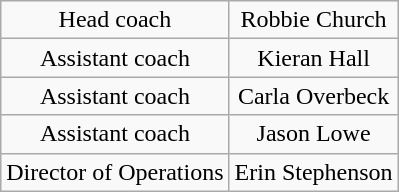<table class="wikitable" style="text-align: center;">
<tr>
<td>Head coach</td>
<td>Robbie Church</td>
</tr>
<tr>
<td>Assistant coach</td>
<td>Kieran Hall</td>
</tr>
<tr>
<td>Assistant coach</td>
<td>Carla Overbeck</td>
</tr>
<tr>
<td>Assistant coach</td>
<td>Jason Lowe</td>
</tr>
<tr>
<td>Director of Operations</td>
<td>Erin Stephenson</td>
</tr>
</table>
